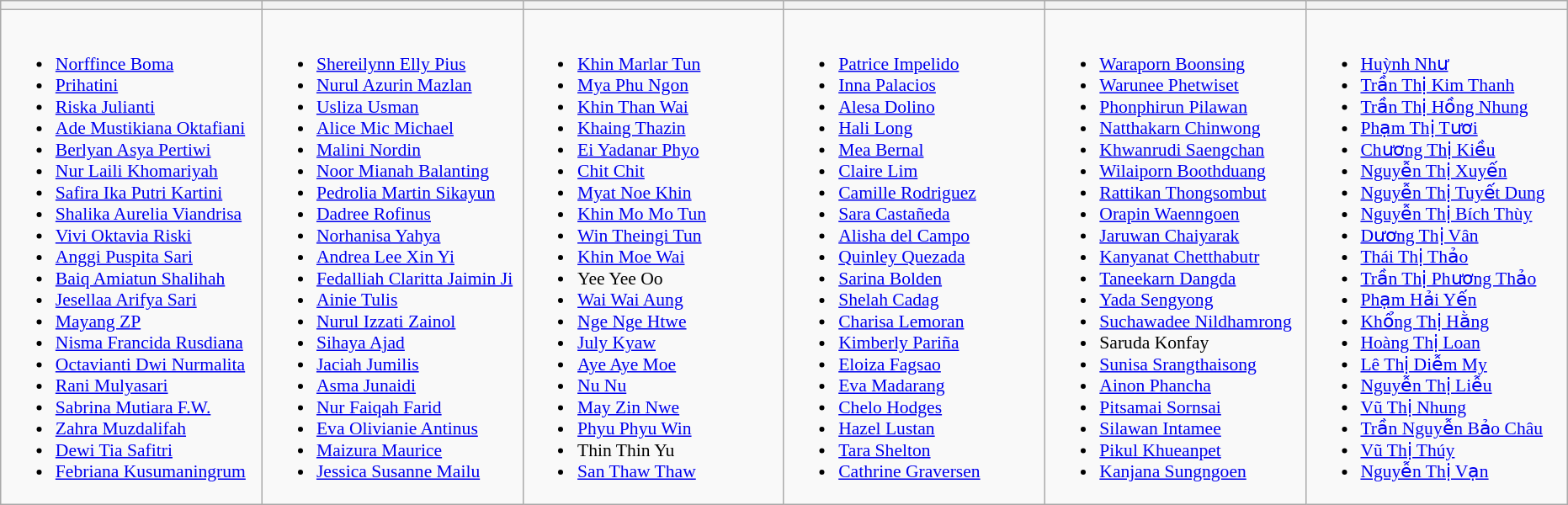<table class="wikitable" style="font-size:90%;">
<tr>
<th width=200></th>
<th width=200></th>
<th width=200></th>
<th width=200></th>
<th width=200></th>
<th width=200></th>
</tr>
<tr>
<td valign=top><br><ul><li><a href='#'>Norffince Boma</a></li><li><a href='#'>Prihatini</a></li><li><a href='#'>Riska Julianti</a></li><li><a href='#'>Ade Mustikiana Oktafiani</a></li><li><a href='#'>Berlyan Asya Pertiwi</a></li><li><a href='#'>Nur Laili Khomariyah</a></li><li><a href='#'>Safira Ika Putri Kartini</a></li><li><a href='#'>Shalika Aurelia Viandrisa</a></li><li><a href='#'>Vivi Oktavia Riski</a></li><li><a href='#'>Anggi Puspita Sari</a></li><li><a href='#'>Baiq Amiatun Shalihah</a></li><li><a href='#'>Jesellaa Arifya Sari</a></li><li><a href='#'>Mayang ZP</a></li><li><a href='#'>Nisma Francida Rusdiana</a></li><li><a href='#'>Octavianti Dwi Nurmalita</a></li><li><a href='#'>Rani Mulyasari</a></li><li><a href='#'>Sabrina Mutiara F.W.</a></li><li><a href='#'>Zahra Muzdalifah</a></li><li><a href='#'>Dewi Tia Safitri</a></li><li><a href='#'>Febriana Kusumaningrum</a></li></ul></td>
<td valign=top><br><ul><li><a href='#'>Shereilynn Elly Pius</a></li><li><a href='#'>Nurul Azurin Mazlan</a></li><li><a href='#'>Usliza Usman</a></li><li><a href='#'>Alice Mic Michael</a></li><li><a href='#'>Malini Nordin</a></li><li><a href='#'>Noor Mianah Balanting</a></li><li><a href='#'>Pedrolia Martin Sikayun</a></li><li><a href='#'>Dadree Rofinus</a></li><li><a href='#'>Norhanisa Yahya</a></li><li><a href='#'>Andrea Lee Xin Yi</a></li><li><a href='#'>Fedalliah Claritta Jaimin Ji</a></li><li><a href='#'>Ainie Tulis</a></li><li><a href='#'>Nurul Izzati Zainol</a></li><li><a href='#'>Sihaya Ajad</a></li><li><a href='#'>Jaciah Jumilis</a></li><li><a href='#'>Asma Junaidi</a></li><li><a href='#'>Nur Faiqah Farid</a></li><li><a href='#'>Eva Olivianie Antinus</a></li><li><a href='#'>Maizura Maurice</a></li><li><a href='#'>Jessica Susanne Mailu</a></li></ul></td>
<td valign=top><br><ul><li><a href='#'>Khin Marlar Tun</a></li><li><a href='#'>Mya Phu Ngon</a></li><li><a href='#'>Khin Than Wai</a></li><li><a href='#'>Khaing Thazin</a></li><li><a href='#'>Ei Yadanar Phyo</a></li><li><a href='#'>Chit Chit</a></li><li><a href='#'>Myat Noe Khin</a></li><li><a href='#'>Khin Mo Mo Tun</a></li><li><a href='#'>Win Theingi Tun</a></li><li><a href='#'>Khin Moe Wai</a></li><li>Yee Yee Oo</li><li><a href='#'>Wai Wai Aung</a></li><li><a href='#'>Nge Nge Htwe</a></li><li><a href='#'>July Kyaw</a></li><li><a href='#'>Aye Aye Moe</a></li><li><a href='#'>Nu Nu</a></li><li><a href='#'>May Zin Nwe</a></li><li><a href='#'>Phyu Phyu Win</a></li><li>Thin Thin Yu</li><li><a href='#'>San Thaw Thaw</a></li></ul></td>
<td valign=top><br><ul><li><a href='#'>Patrice Impelido</a></li><li><a href='#'>Inna Palacios</a></li><li><a href='#'>Alesa Dolino</a></li><li><a href='#'>Hali Long</a></li><li><a href='#'>Mea Bernal</a></li><li><a href='#'>Claire Lim</a></li><li><a href='#'>Camille Rodriguez</a></li><li><a href='#'>Sara Castañeda</a></li><li><a href='#'>Alisha del Campo</a></li><li><a href='#'>Quinley Quezada</a></li><li><a href='#'>Sarina Bolden</a></li><li><a href='#'>Shelah Cadag</a></li><li><a href='#'>Charisa Lemoran</a></li><li><a href='#'>Kimberly Pariña</a></li><li><a href='#'>Eloiza Fagsao</a></li><li><a href='#'>Eva Madarang</a></li><li><a href='#'>Chelo  Hodges</a></li><li><a href='#'>Hazel Lustan</a></li><li><a href='#'>Tara Shelton</a></li><li><a href='#'>Cathrine Graversen</a></li></ul></td>
<td valign=top><br><ul><li><a href='#'>Waraporn Boonsing</a></li><li><a href='#'>Warunee Phetwiset</a></li><li><a href='#'>Phonphirun Pilawan</a></li><li><a href='#'>Natthakarn Chinwong</a></li><li><a href='#'>Khwanrudi Saengchan</a></li><li><a href='#'>Wilaiporn Boothduang</a></li><li><a href='#'>Rattikan Thongsombut</a></li><li><a href='#'>Orapin Waenngoen</a></li><li><a href='#'>Jaruwan Chaiyarak</a></li><li><a href='#'>Kanyanat Chetthabutr</a></li><li><a href='#'>Taneekarn Dangda</a></li><li><a href='#'>Yada Sengyong</a></li><li><a href='#'>Suchawadee Nildhamrong</a></li><li>Saruda Konfay</li><li><a href='#'>Sunisa Srangthaisong</a></li><li><a href='#'>Ainon Phancha</a></li><li><a href='#'>Pitsamai Sornsai</a></li><li><a href='#'>Silawan Intamee</a></li><li><a href='#'>Pikul Khueanpet</a></li><li><a href='#'>Kanjana Sungngoen</a></li></ul></td>
<td valign=top><br><ul><li><a href='#'>Huỳnh Như</a></li><li><a href='#'>Trần Thị Kim Thanh</a></li><li><a href='#'>Trần Thị Hồng Nhung</a></li><li><a href='#'>Phạm Thị Tươi</a></li><li><a href='#'>Chương Thị Kiều</a></li><li><a href='#'>Nguyễn Thị Xuyến</a></li><li><a href='#'>Nguyễn Thị Tuyết Dung</a></li><li><a href='#'>Nguyễn Thị Bích Thùy</a></li><li><a href='#'>Dương Thị Vân</a></li><li><a href='#'>Thái Thị Thảo</a></li><li><a href='#'>Trần Thị Phương Thảo</a></li><li><a href='#'>Phạm Hải Yến</a></li><li><a href='#'>Khổng Thị Hằng</a></li><li><a href='#'>Hoàng Thị Loan</a></li><li><a href='#'>Lê Thị Diễm My</a></li><li><a href='#'>Nguyễn Thị Liễu</a></li><li><a href='#'>Vũ Thị Nhung</a></li><li><a href='#'>Trần Nguyễn Bảo Châu</a></li><li><a href='#'>Vũ Thị Thúy</a></li><li><a href='#'>Nguyễn Thị Vạn</a></li></ul></td>
</tr>
</table>
